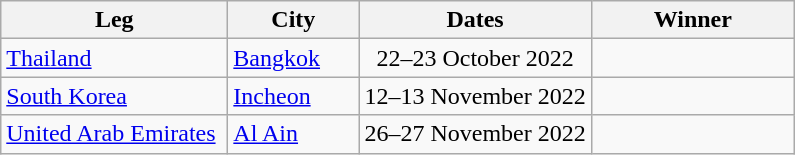<table class="wikitable sortable">
<tr>
<th style="width:9.0em;">Leg</th>
<th style="width:5.0em;">City</th>
<th>Dates</th>
<th style="width:8.0em;">Winner</th>
</tr>
<tr>
<td><a href='#'>Thailand</a></td>
<td><a href='#'>Bangkok</a></td>
<td align="center">22–23 October 2022</td>
<td></td>
</tr>
<tr>
<td><a href='#'>South Korea</a></td>
<td><a href='#'>Incheon</a></td>
<td align="center">12–13 November 2022</td>
<td></td>
</tr>
<tr>
<td><a href='#'>United Arab Emirates</a></td>
<td><a href='#'>Al Ain</a></td>
<td align="center">26–27 November 2022</td>
<td></td>
</tr>
</table>
